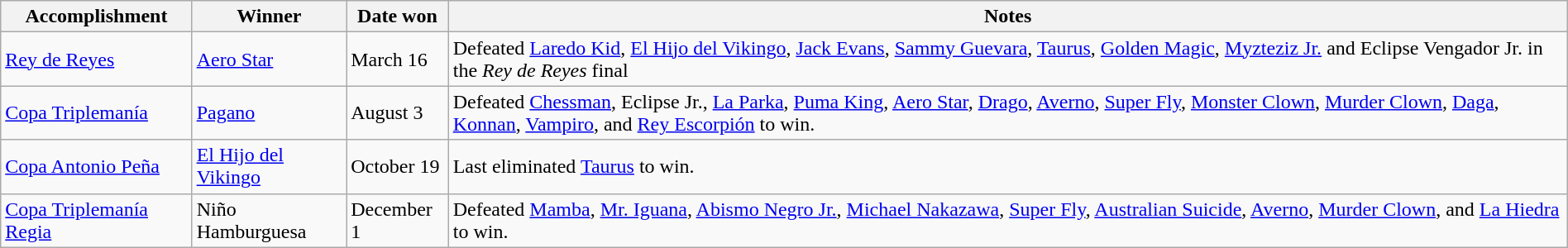<table class="wikitable" style="width:100%;">
<tr>
<th>Accomplishment</th>
<th>Winner</th>
<th>Date won</th>
<th>Notes</th>
</tr>
<tr>
<td><a href='#'>Rey de Reyes</a></td>
<td><a href='#'>Aero Star</a></td>
<td>March 16</td>
<td>Defeated <a href='#'>Laredo Kid</a>, <a href='#'>El Hijo del Vikingo</a>, <a href='#'>Jack Evans</a>, <a href='#'>Sammy Guevara</a>, <a href='#'>Taurus</a>, <a href='#'>Golden Magic</a>, <a href='#'>Myzteziz Jr.</a> and Eclipse Vengador Jr. in the <em>Rey de Reyes</em> final</td>
</tr>
<tr>
<td><a href='#'>Copa Triplemanía</a></td>
<td><a href='#'>Pagano</a></td>
<td>August 3</td>
<td>Defeated <a href='#'>Chessman</a>, Eclipse Jr., <a href='#'>La Parka</a>, <a href='#'>Puma King</a>, <a href='#'>Aero Star</a>, <a href='#'>Drago</a>, <a href='#'>Averno</a>, <a href='#'>Super Fly</a>, <a href='#'>Monster Clown</a>, <a href='#'>Murder Clown</a>, <a href='#'>Daga</a>, <a href='#'>Konnan</a>, <a href='#'>Vampiro</a>, and <a href='#'>Rey Escorpión</a> to win.</td>
</tr>
<tr>
<td><a href='#'>Copa Antonio Peña</a></td>
<td><a href='#'>El Hijo del Vikingo</a></td>
<td>October 19</td>
<td>Last eliminated <a href='#'>Taurus</a> to win.</td>
</tr>
<tr>
<td><a href='#'>Copa Triplemanía Regia</a></td>
<td>Niño Hamburguesa</td>
<td>December 1</td>
<td>Defeated <a href='#'>Mamba</a>, <a href='#'>Mr. Iguana</a>, <a href='#'>Abismo Negro Jr.</a>, <a href='#'>Michael Nakazawa</a>, <a href='#'>Super Fly</a>, <a href='#'>Australian Suicide</a>, <a href='#'>Averno</a>, <a href='#'>Murder Clown</a>, and <a href='#'>La Hiedra</a> to win.</td>
</tr>
</table>
